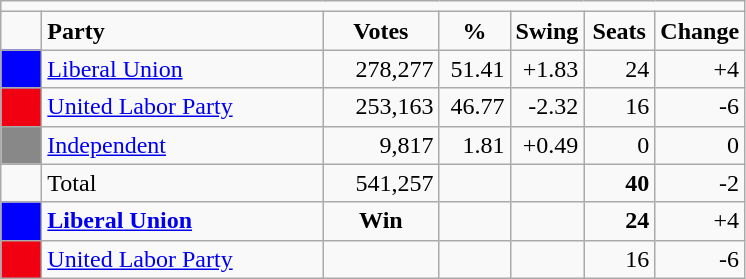<table class="wikitable">
<tr>
<td colspan=7 align=center></td>
</tr>
<tr>
<td style="width:20px"> </td>
<td style="width:180px"><strong>Party</strong></td>
<td style="width:70px" align=center><strong>Votes</strong></td>
<td style="width:40px" align=center><strong>%</strong></td>
<td style="width:40px" align=center><strong>Swing</strong></td>
<td style="width:40px" align=center><strong>Seats</strong></td>
<td style="width:40px" align=center><strong>Change</strong></td>
</tr>
<tr>
<td bgcolor=#0000ff> </td>
<td><a href='#'>Liberal Union</a></td>
<td align=right>278,277</td>
<td align=right>51.41</td>
<td align=right>+1.83</td>
<td align=right>24</td>
<td align=right>+4</td>
</tr>
<tr>
<td bgcolor=#F00011> </td>
<td><a href='#'>United Labor Party</a></td>
<td align=right>253,163</td>
<td align=right>46.77</td>
<td align=right>-2.32</td>
<td align=right>16</td>
<td align=right>-6</td>
</tr>
<tr>
<td bgcolor=#888> </td>
<td><a href='#'>Independent</a></td>
<td align=right>9,817</td>
<td align=right>1.81</td>
<td align=right>+0.49</td>
<td align=right>0</td>
<td align=right>0</td>
</tr>
<tr>
<td> </td>
<td>Total</td>
<td align=right>541,257</td>
<td align=right> </td>
<td align=right> </td>
<td align=right><strong>40</strong></td>
<td align=right>-2</td>
</tr>
<tr>
<td bgcolor=#0000ff> </td>
<td><strong><a href='#'>Liberal Union</a></strong></td>
<td align=center><strong>Win</strong></td>
<td align=right></td>
<td align=right></td>
<td align=right><strong>24</strong></td>
<td align=right>+4</td>
</tr>
<tr>
<td bgcolor=#F00011> </td>
<td><a href='#'>United Labor Party</a></td>
<td align=center></td>
<td align=right></td>
<td align=right></td>
<td align=right>16</td>
<td align=right>-6</td>
</tr>
</table>
